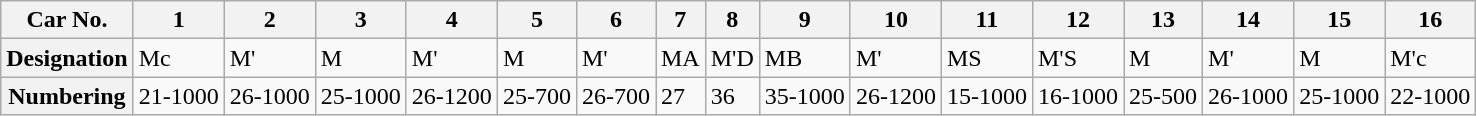<table class="wikitable">
<tr>
<th>Car No.</th>
<th>1</th>
<th>2</th>
<th>3</th>
<th>4</th>
<th>5</th>
<th>6</th>
<th>7</th>
<th>8</th>
<th>9</th>
<th>10</th>
<th>11</th>
<th>12</th>
<th>13</th>
<th>14</th>
<th>15</th>
<th>16</th>
</tr>
<tr>
<th>Designation</th>
<td>Mc</td>
<td>M'</td>
<td>M</td>
<td>M'</td>
<td>M</td>
<td>M'</td>
<td>MA</td>
<td>M'D</td>
<td>MB</td>
<td>M'</td>
<td>MS</td>
<td>M'S</td>
<td>M</td>
<td>M'</td>
<td>M</td>
<td>M'c</td>
</tr>
<tr>
<th>Numbering</th>
<td>21-1000</td>
<td>26-1000</td>
<td>25-1000</td>
<td>26-1200</td>
<td>25-700</td>
<td>26-700</td>
<td>27</td>
<td>36</td>
<td>35-1000</td>
<td>26-1200</td>
<td>15-1000</td>
<td>16-1000</td>
<td>25-500</td>
<td>26-1000</td>
<td>25-1000</td>
<td>22-1000</td>
</tr>
</table>
